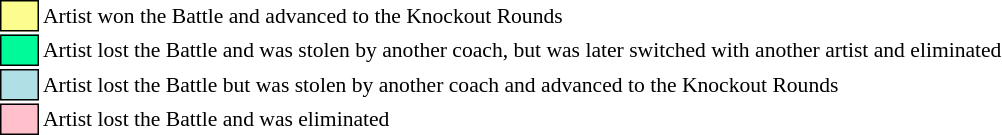<table class="toccolours" style="font-size: 90%; white-space: nowrap;">
<tr>
<td style="background-color:#fdfc8f; border: 1px solid black">      </td>
<td>Artist won the Battle and advanced to the Knockout Rounds</td>
</tr>
<tr>
<td style="background-color:#00fa9a; border: 1px solid black">      </td>
<td>Artist lost the Battle and was stolen by another coach, but was later switched with another artist and eliminated</td>
</tr>
<tr>
<td style="background-color:#B0E0E6; border: 1px solid black">      </td>
<td>Artist lost the Battle but was stolen by another coach and advanced to the Knockout Rounds</td>
</tr>
<tr>
<td style="background-color:pink; border: 1px solid black">      </td>
<td>Artist lost the Battle and was eliminated</td>
</tr>
<tr>
</tr>
</table>
